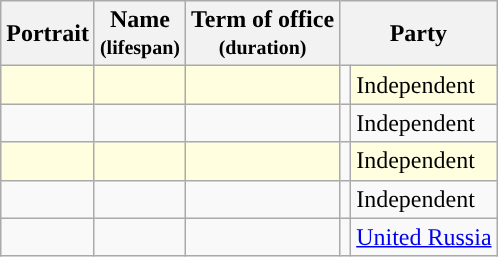<table class="wikitable">
<tr>
<th>Portrait</th>
<th>Name<br><small>(lifespan)</small></th>
<th>Term of office<br><small>(duration)</small></th>
<th colspan=2>Party</th>
</tr>
<tr>
<td style="background:#FFFFE0"></td>
<td style="background:#FFFFE0"></td>
<td style="background:#FFFFE0"></td>
<td style="background-color:"></td>
<td style="background:#FFFFE0">Independent</td>
</tr>
<tr>
<td></td>
<td></td>
<td></td>
<td style="background-color:"></td>
<td>Independent</td>
</tr>
<tr>
<td style="background:#FFFFE0"></td>
<td style="background:#FFFFE0"></td>
<td style="background:#FFFFE0"></td>
<td style="background-color:"></td>
<td style="background:#FFFFE0">Independent</td>
</tr>
<tr>
<td></td>
<td></td>
<td></td>
<td style="background-color:"></td>
<td>Independent</td>
</tr>
<tr>
<td></td>
<td></td>
<td></td>
<td style="background-color:"></td>
<td><a href='#'>United Russia</a></td>
</tr>
</table>
